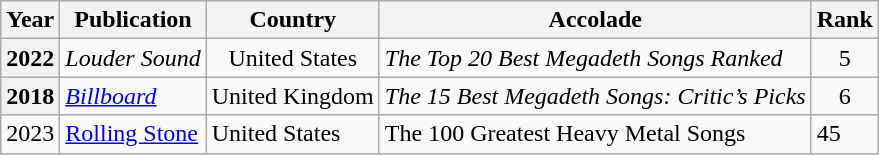<table class="wikitable plainrowheaders" style="text-align:left;">
<tr>
<th scope="col">Year</th>
<th scope="col">Publication</th>
<th scope="col">Country</th>
<th scope="col">Accolade</th>
<th scope="col">Rank</th>
</tr>
<tr>
<th scope="row">2022</th>
<td><em>Louder Sound</em></td>
<td style="text-align:center;">United States</td>
<td><em>The Top 20 Best Megadeth Songs Ranked</em></td>
<td style="text-align:center;">5</td>
</tr>
<tr>
<th scope="row">2018</th>
<td><em><a href='#'>Billboard</a></em></td>
<td style="text-align:center;">United Kingdom</td>
<td><em>The 15 Best Megadeth Songs: Critic’s Picks</em></td>
<td style="text-align:center;">6</td>
</tr>
<tr>
<td>2023</td>
<td><a href='#'>Rolling Stone</a></td>
<td>United States</td>
<td>The 100 Greatest Heavy Metal Songs</td>
<td>45</td>
</tr>
</table>
